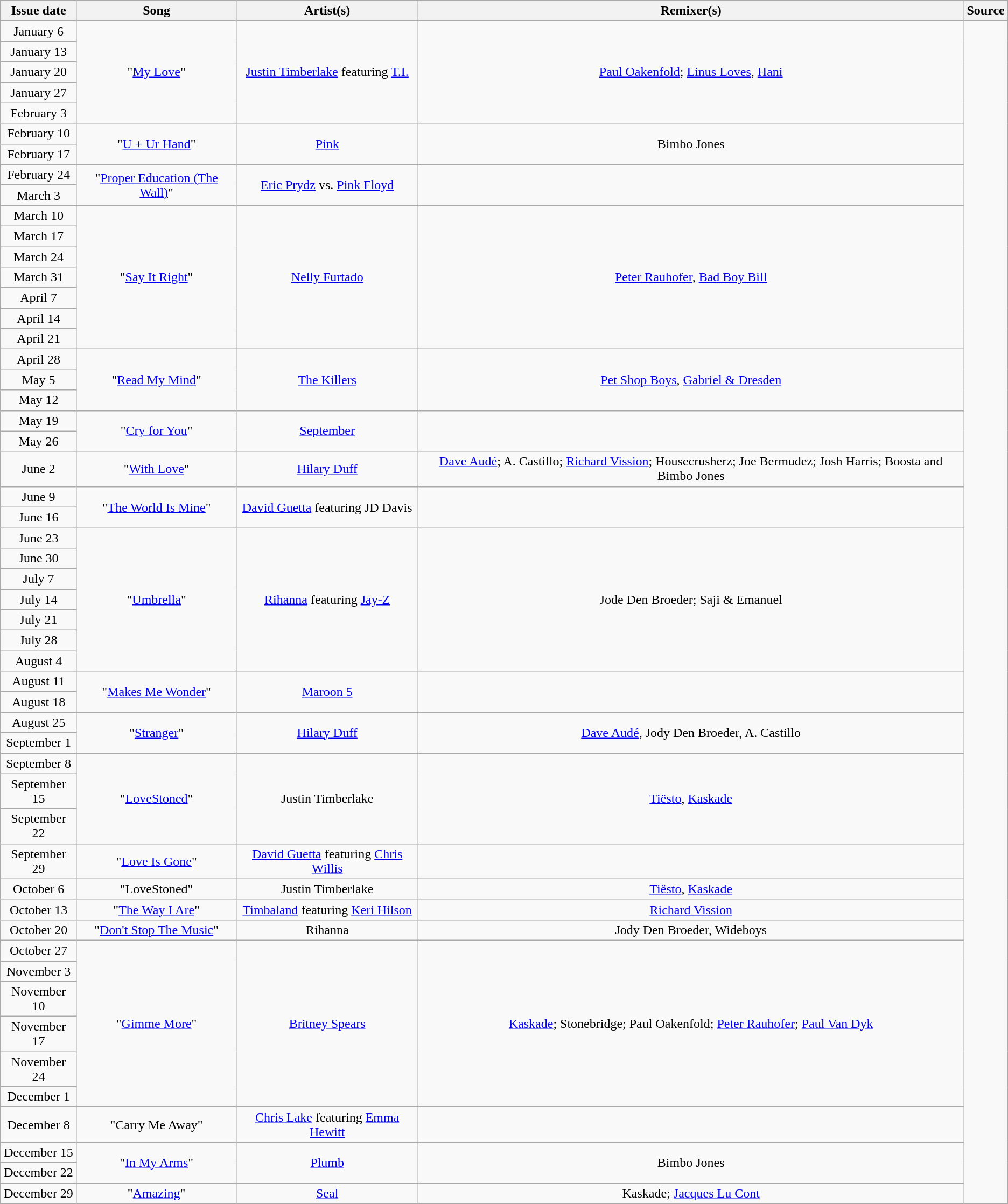<table class="wikitable" style="text-align: center;">
<tr>
<th>Issue date</th>
<th>Song</th>
<th>Artist(s)</th>
<th>Remixer(s)</th>
<th>Source</th>
</tr>
<tr>
<td>January 6</td>
<td rowspan="5">"<a href='#'>My Love</a>"</td>
<td rowspan="5"><a href='#'>Justin Timberlake</a> featuring <a href='#'>T.I.</a></td>
<td rowspan="5"><a href='#'>Paul Oakenfold</a>; <a href='#'>Linus Loves</a>, <a href='#'>Hani</a></td>
<td rowspan="52"></td>
</tr>
<tr>
<td>January 13</td>
</tr>
<tr>
<td>January 20</td>
</tr>
<tr>
<td>January 27</td>
</tr>
<tr>
<td>February 3</td>
</tr>
<tr>
<td>February 10</td>
<td rowspan="2">"<a href='#'>U + Ur Hand</a>"</td>
<td rowspan="2"><a href='#'>Pink</a></td>
<td rowspan="2">Bimbo Jones</td>
</tr>
<tr>
<td>February 17</td>
</tr>
<tr>
<td>February 24</td>
<td rowspan="2">"<a href='#'>Proper Education (The Wall)</a>"</td>
<td rowspan="2"><a href='#'>Eric Prydz</a> vs. <a href='#'>Pink Floyd</a></td>
<td rowspan="2"></td>
</tr>
<tr>
<td>March 3</td>
</tr>
<tr>
<td>March 10</td>
<td rowspan="7">"<a href='#'>Say It Right</a>"</td>
<td rowspan="7"><a href='#'>Nelly Furtado</a></td>
<td rowspan="7"><a href='#'>Peter Rauhofer</a>, <a href='#'>Bad Boy Bill</a></td>
</tr>
<tr>
<td>March 17</td>
</tr>
<tr>
<td>March 24</td>
</tr>
<tr>
<td>March 31</td>
</tr>
<tr>
<td>April 7</td>
</tr>
<tr>
<td>April 14</td>
</tr>
<tr>
<td>April 21</td>
</tr>
<tr>
<td>April 28</td>
<td rowspan="3">"<a href='#'>Read My Mind</a>"</td>
<td rowspan="3"><a href='#'>The Killers</a></td>
<td rowspan="3"><a href='#'>Pet Shop Boys</a>, <a href='#'>Gabriel & Dresden</a></td>
</tr>
<tr>
<td>May 5</td>
</tr>
<tr>
<td>May 12</td>
</tr>
<tr>
<td>May 19</td>
<td rowspan="2">"<a href='#'>Cry for You</a>"</td>
<td rowspan="2"><a href='#'>September</a></td>
<td rowspan="2"></td>
</tr>
<tr>
<td>May 26</td>
</tr>
<tr>
<td>June 2</td>
<td>"<a href='#'>With Love</a>"</td>
<td><a href='#'>Hilary Duff</a></td>
<td><a href='#'>Dave Audé</a>; A. Castillo; <a href='#'>Richard Vission</a>; Housecrusherz; Joe Bermudez; Josh Harris; Boosta and Bimbo Jones</td>
</tr>
<tr>
<td>June 9</td>
<td rowspan="2">"<a href='#'>The World Is Mine</a>"</td>
<td rowspan="2"><a href='#'>David Guetta</a> featuring JD Davis</td>
<td rowspan="2"></td>
</tr>
<tr>
<td>June 16</td>
</tr>
<tr>
<td>June 23</td>
<td rowspan="7">"<a href='#'>Umbrella</a>"</td>
<td rowspan="7"><a href='#'>Rihanna</a> featuring <a href='#'>Jay-Z</a></td>
<td rowspan="7">Jode Den Broeder; Saji & Emanuel</td>
</tr>
<tr>
<td>June 30</td>
</tr>
<tr>
<td>July 7</td>
</tr>
<tr>
<td>July 14</td>
</tr>
<tr>
<td>July 21</td>
</tr>
<tr>
<td>July 28</td>
</tr>
<tr>
<td>August 4</td>
</tr>
<tr>
<td>August 11</td>
<td rowspan="2">"<a href='#'>Makes Me Wonder</a>"</td>
<td rowspan="2"><a href='#'>Maroon 5</a></td>
<td rowspan="2"></td>
</tr>
<tr>
<td>August 18</td>
</tr>
<tr>
<td>August 25</td>
<td rowspan="2">"<a href='#'>Stranger</a>"</td>
<td rowspan="2"><a href='#'>Hilary Duff</a></td>
<td rowspan="2"><a href='#'>Dave Audé</a>, Jody Den Broeder, A. Castillo</td>
</tr>
<tr>
<td>September 1</td>
</tr>
<tr>
<td>September 8</td>
<td rowspan="3">"<a href='#'>LoveStoned</a>"</td>
<td rowspan="3">Justin Timberlake</td>
<td rowspan="3"><a href='#'>Tiësto</a>, <a href='#'>Kaskade</a></td>
</tr>
<tr>
<td>September 15</td>
</tr>
<tr>
<td>September 22</td>
</tr>
<tr>
<td>September 29</td>
<td>"<a href='#'>Love Is Gone</a>"</td>
<td><a href='#'>David Guetta</a> featuring <a href='#'>Chris Willis</a></td>
<td></td>
</tr>
<tr>
<td>October 6</td>
<td>"LoveStoned"</td>
<td>Justin Timberlake</td>
<td><a href='#'>Tiësto</a>, <a href='#'>Kaskade</a></td>
</tr>
<tr>
<td>October 13</td>
<td>"<a href='#'>The Way I Are</a>"</td>
<td><a href='#'>Timbaland</a> featuring <a href='#'>Keri Hilson</a></td>
<td><a href='#'>Richard Vission</a></td>
</tr>
<tr>
<td>October 20</td>
<td>"<a href='#'>Don't Stop The Music</a>"</td>
<td>Rihanna</td>
<td>Jody Den Broeder, Wideboys</td>
</tr>
<tr>
<td>October 27</td>
<td rowspan="6">"<a href='#'>Gimme More</a>"</td>
<td rowspan="6"><a href='#'>Britney Spears</a></td>
<td rowspan="6"><a href='#'>Kaskade</a>; Stonebridge; Paul Oakenfold; <a href='#'>Peter Rauhofer</a>; <a href='#'>Paul Van Dyk</a></td>
</tr>
<tr>
<td>November 3</td>
</tr>
<tr>
<td>November 10</td>
</tr>
<tr>
<td>November 17</td>
</tr>
<tr>
<td>November 24</td>
</tr>
<tr>
<td>December 1</td>
</tr>
<tr>
<td>December 8</td>
<td>"Carry Me Away"</td>
<td><a href='#'>Chris Lake</a> featuring <a href='#'>Emma Hewitt</a></td>
<td></td>
</tr>
<tr>
<td>December 15</td>
<td rowspan="2">"<a href='#'>In My Arms</a>"</td>
<td rowspan="2"><a href='#'>Plumb</a></td>
<td rowspan="2">Bimbo Jones</td>
</tr>
<tr>
<td>December 22</td>
</tr>
<tr>
<td>December 29</td>
<td>"<a href='#'>Amazing</a>"</td>
<td><a href='#'>Seal</a></td>
<td>Kaskade; <a href='#'>Jacques Lu Cont</a></td>
</tr>
<tr>
</tr>
</table>
